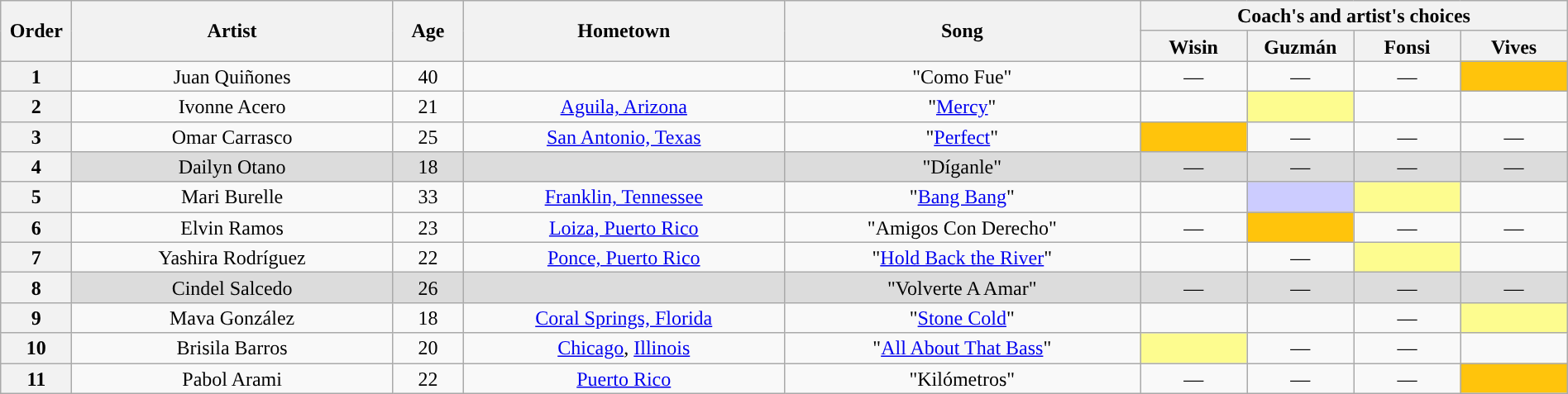<table class="wikitable" style="text-align:center; line-height:17px; width:100%;">
<tr>
<th scope="col" rowspan="2" style="width:04%;">Order</th>
<th scope="col" rowspan="2" style="width:18%;">Artist</th>
<th scope="col" rowspan="2" style="width:04%;">Age</th>
<th scope="col" rowspan="2" style="width:18%;">Hometown</th>
<th scope="col" rowspan="2" style="width:20%;">Song</th>
<th scope="col" colspan="4" style="width:24%;">Coach's and artist's choices</th>
</tr>
<tr>
<th style="width:06%;">Wisin</th>
<th style="width:06%;">Guzmán</th>
<th style="width:06%;">Fonsi</th>
<th style="width:06%;">Vives</th>
</tr>
<tr>
<th>1</th>
<td>Juan Quiñones</td>
<td>40</td>
<td></td>
<td>"Como Fue"</td>
<td>—</td>
<td>—</td>
<td>—</td>
<td style="background:#ffc40c;"><strong></strong></td>
</tr>
<tr>
<th>2</th>
<td>Ivonne Acero</td>
<td>21</td>
<td><a href='#'>Aguila, Arizona</a></td>
<td>"<a href='#'>Mercy</a>"</td>
<td><strong></strong></td>
<td style="background:#fdfc8f;"><strong></strong></td>
<td><strong></strong></td>
<td><strong></strong></td>
</tr>
<tr>
<th>3</th>
<td>Omar Carrasco</td>
<td>25</td>
<td><a href='#'>San Antonio, Texas</a></td>
<td>"<a href='#'>Perfect</a>"</td>
<td style="background:#ffc40c;"><strong></strong></td>
<td>—</td>
<td>—</td>
<td>—</td>
</tr>
<tr style="background:#DCDCDC;">
<th>4</th>
<td>Dailyn Otano</td>
<td>18</td>
<td></td>
<td>"Díganle"</td>
<td>—</td>
<td>—</td>
<td>—</td>
<td>—</td>
</tr>
<tr>
<th>5</th>
<td>Mari Burelle</td>
<td>33</td>
<td><a href='#'>Franklin, Tennessee</a></td>
<td>"<a href='#'>Bang Bang</a>"</td>
<td><strong></strong></td>
<td style="background-color:#ccf;"><strong></strong></td>
<td style="background:#fdfc8f;"><strong></strong></td>
<td><strong></strong></td>
</tr>
<tr>
<th>6</th>
<td>Elvin Ramos</td>
<td>23</td>
<td><a href='#'>Loiza, Puerto Rico</a></td>
<td>"Amigos Con Derecho"</td>
<td>—</td>
<td style="background:#ffc40c;"><strong></strong></td>
<td>—</td>
<td>—</td>
</tr>
<tr>
<th>7</th>
<td>Yashira Rodríguez</td>
<td>22</td>
<td><a href='#'>Ponce, Puerto Rico</a></td>
<td>"<a href='#'>Hold Back the River</a>"</td>
<td><strong></strong></td>
<td>—</td>
<td style="background:#fdfc8f;"><strong></strong></td>
<td><strong></strong></td>
</tr>
<tr style="background:#DCDCDC;">
<th>8</th>
<td>Cindel Salcedo</td>
<td>26</td>
<td></td>
<td>"Volverte A Amar"</td>
<td>—</td>
<td>—</td>
<td>—</td>
<td>—</td>
</tr>
<tr>
<th>9</th>
<td>Mava González</td>
<td>18</td>
<td><a href='#'>Coral Springs, Florida</a></td>
<td>"<a href='#'>Stone Cold</a>"</td>
<td><strong></strong></td>
<td><strong></strong></td>
<td>—</td>
<td style="background:#fdfc8f;"><strong></strong></td>
</tr>
<tr>
<th>10</th>
<td>Brisila Barros</td>
<td>20</td>
<td><a href='#'>Chicago</a>, <a href='#'>Illinois</a></td>
<td>"<a href='#'>All About That Bass</a>"</td>
<td style="background:#fdfc8f;"><strong></strong></td>
<td>—</td>
<td>—</td>
<td><strong></strong></td>
</tr>
<tr>
<th>11</th>
<td>Pabol Arami</td>
<td>22</td>
<td><a href='#'>Puerto Rico</a></td>
<td>"Kilómetros"</td>
<td>—</td>
<td>—</td>
<td>—</td>
<td style="background:#ffc40c;"><strong></strong></td>
</tr>
</table>
